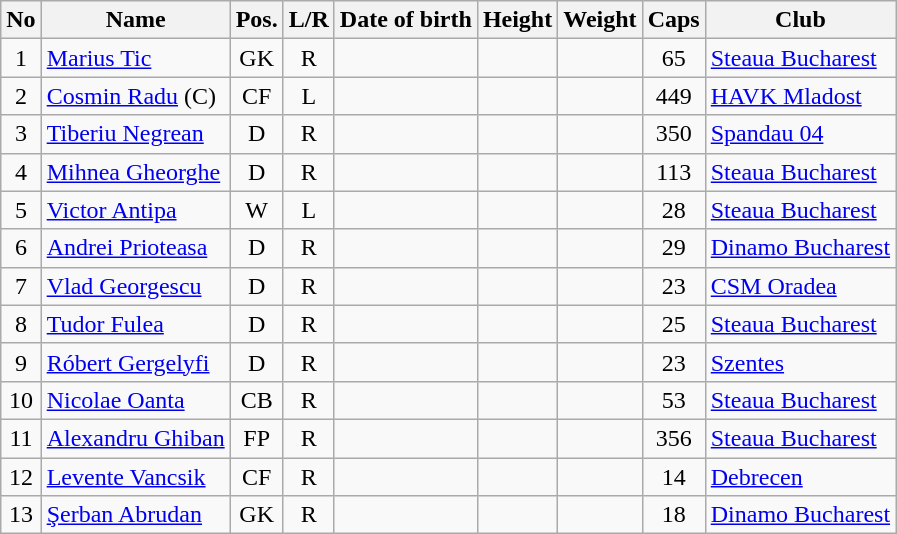<table class="wikitable sortable" style="text-align:center;">
<tr>
<th>No</th>
<th>Name</th>
<th>Pos.</th>
<th>L/R</th>
<th>Date of birth</th>
<th>Height</th>
<th>Weight</th>
<th>Caps</th>
<th>Club</th>
</tr>
<tr>
<td>1</td>
<td align=left><a href='#'>Marius Tic</a></td>
<td>GK</td>
<td>R</td>
<td align=left></td>
<td></td>
<td></td>
<td>65</td>
<td align=left> <a href='#'>Steaua Bucharest</a></td>
</tr>
<tr>
<td>2</td>
<td align=left><a href='#'>Cosmin Radu</a> (C)</td>
<td>CF</td>
<td>L</td>
<td align=left></td>
<td></td>
<td></td>
<td>449</td>
<td align=left> <a href='#'>HAVK Mladost</a></td>
</tr>
<tr>
<td>3</td>
<td align=left><a href='#'>Tiberiu Negrean</a></td>
<td>D</td>
<td>R</td>
<td align=left></td>
<td></td>
<td></td>
<td>350</td>
<td align=left> <a href='#'>Spandau 04</a></td>
</tr>
<tr>
<td>4</td>
<td align=left><a href='#'>Mihnea Gheorghe</a></td>
<td>D</td>
<td>R</td>
<td align=left></td>
<td></td>
<td></td>
<td>113</td>
<td align=left> <a href='#'>Steaua Bucharest</a></td>
</tr>
<tr>
<td>5</td>
<td align=left><a href='#'>Victor Antipa</a></td>
<td>W</td>
<td>L</td>
<td align=left></td>
<td></td>
<td></td>
<td>28</td>
<td align=left> <a href='#'>Steaua Bucharest</a></td>
</tr>
<tr>
<td>6</td>
<td align=left><a href='#'>Andrei Prioteasa</a></td>
<td>D</td>
<td>R</td>
<td align=left></td>
<td></td>
<td></td>
<td>29</td>
<td align=left> <a href='#'>Dinamo Bucharest</a></td>
</tr>
<tr>
<td>7</td>
<td align=left><a href='#'>Vlad Georgescu</a></td>
<td>D</td>
<td>R</td>
<td align=left></td>
<td></td>
<td></td>
<td>23</td>
<td align=left> <a href='#'>CSM Oradea</a></td>
</tr>
<tr>
<td>8</td>
<td align=left><a href='#'>Tudor Fulea</a></td>
<td>D</td>
<td>R</td>
<td align=left></td>
<td></td>
<td></td>
<td>25</td>
<td align=left> <a href='#'>Steaua Bucharest</a></td>
</tr>
<tr>
<td>9</td>
<td align=left><a href='#'>Róbert Gergelyfi</a></td>
<td>D</td>
<td>R</td>
<td align=left></td>
<td></td>
<td></td>
<td>23</td>
<td align=left> <a href='#'>Szentes</a></td>
</tr>
<tr>
<td>10</td>
<td align=left><a href='#'>Nicolae Oanta</a></td>
<td>CB</td>
<td>R</td>
<td align=left></td>
<td></td>
<td></td>
<td>53</td>
<td align=left> <a href='#'>Steaua Bucharest</a></td>
</tr>
<tr>
<td>11</td>
<td align=left><a href='#'>Alexandru Ghiban</a></td>
<td>FP</td>
<td>R</td>
<td align=left></td>
<td></td>
<td></td>
<td>356</td>
<td align=left> <a href='#'>Steaua Bucharest</a></td>
</tr>
<tr>
<td>12</td>
<td align=left><a href='#'>Levente Vancsik</a></td>
<td>CF</td>
<td>R</td>
<td align=left></td>
<td></td>
<td></td>
<td>14</td>
<td align=left> <a href='#'>Debrecen</a></td>
</tr>
<tr>
<td>13</td>
<td align=left><a href='#'>Şerban Abrudan</a></td>
<td>GK</td>
<td>R</td>
<td align=left></td>
<td></td>
<td></td>
<td>18</td>
<td align=left> <a href='#'>Dinamo Bucharest</a></td>
</tr>
</table>
